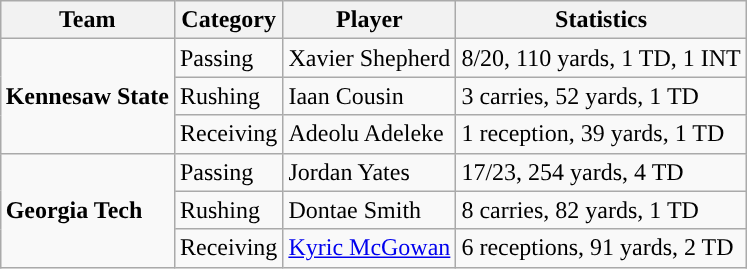<table class="wikitable" style="float: right;">
<tr>
<th>Team</th>
<th>Category</th>
<th>Player</th>
<th>Statistics</th>
</tr>
<tr>
<td rowspan=3><strong>Kennesaw State</strong></td>
<td>Passing</td>
<td>Xavier Shepherd</td>
<td>8/20, 110 yards, 1 TD, 1 INT</td>
</tr>
<tr>
<td>Rushing</td>
<td>Iaan Cousin</td>
<td>3 carries, 52 yards, 1 TD</td>
</tr>
<tr>
<td>Receiving</td>
<td>Adeolu Adeleke</td>
<td>1 reception, 39 yards, 1 TD</td>
</tr>
<tr>
<td rowspan=3><strong>Georgia Tech</strong></td>
<td>Passing</td>
<td>Jordan Yates</td>
<td>17/23, 254 yards, 4 TD</td>
</tr>
<tr>
<td>Rushing</td>
<td>Dontae Smith</td>
<td>8 carries, 82 yards, 1 TD</td>
</tr>
<tr>
<td>Receiving</td>
<td><a href='#'>Kyric McGowan</a></td>
<td>6 receptions, 91 yards, 2 TD</td>
</tr>
</table>
